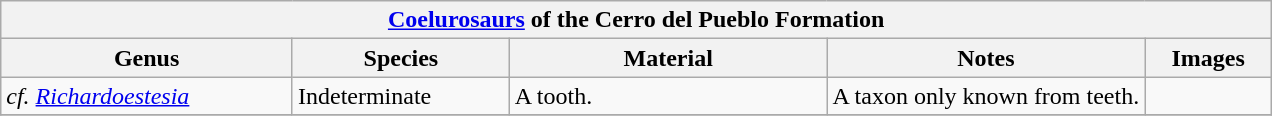<table class="wikitable" align="center">
<tr>
<th colspan="5" align="center"><strong><a href='#'>Coelurosaurs</a> of the Cerro del Pueblo Formation</strong></th>
</tr>
<tr>
<th>Genus</th>
<th>Species</th>
<th width="25%">Material</th>
<th width="25%">Notes</th>
<th>Images</th>
</tr>
<tr>
<td><em>cf. <a href='#'>Richardoestesia</a></em></td>
<td>Indeterminate</td>
<td>A tooth.</td>
<td>A taxon only known from teeth.</td>
<td></td>
</tr>
<tr>
</tr>
</table>
